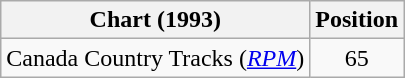<table class="wikitable sortable">
<tr>
<th scope="col">Chart (1993)</th>
<th scope="col">Position</th>
</tr>
<tr>
<td>Canada Country Tracks (<em><a href='#'>RPM</a></em>)</td>
<td align="center">65</td>
</tr>
</table>
